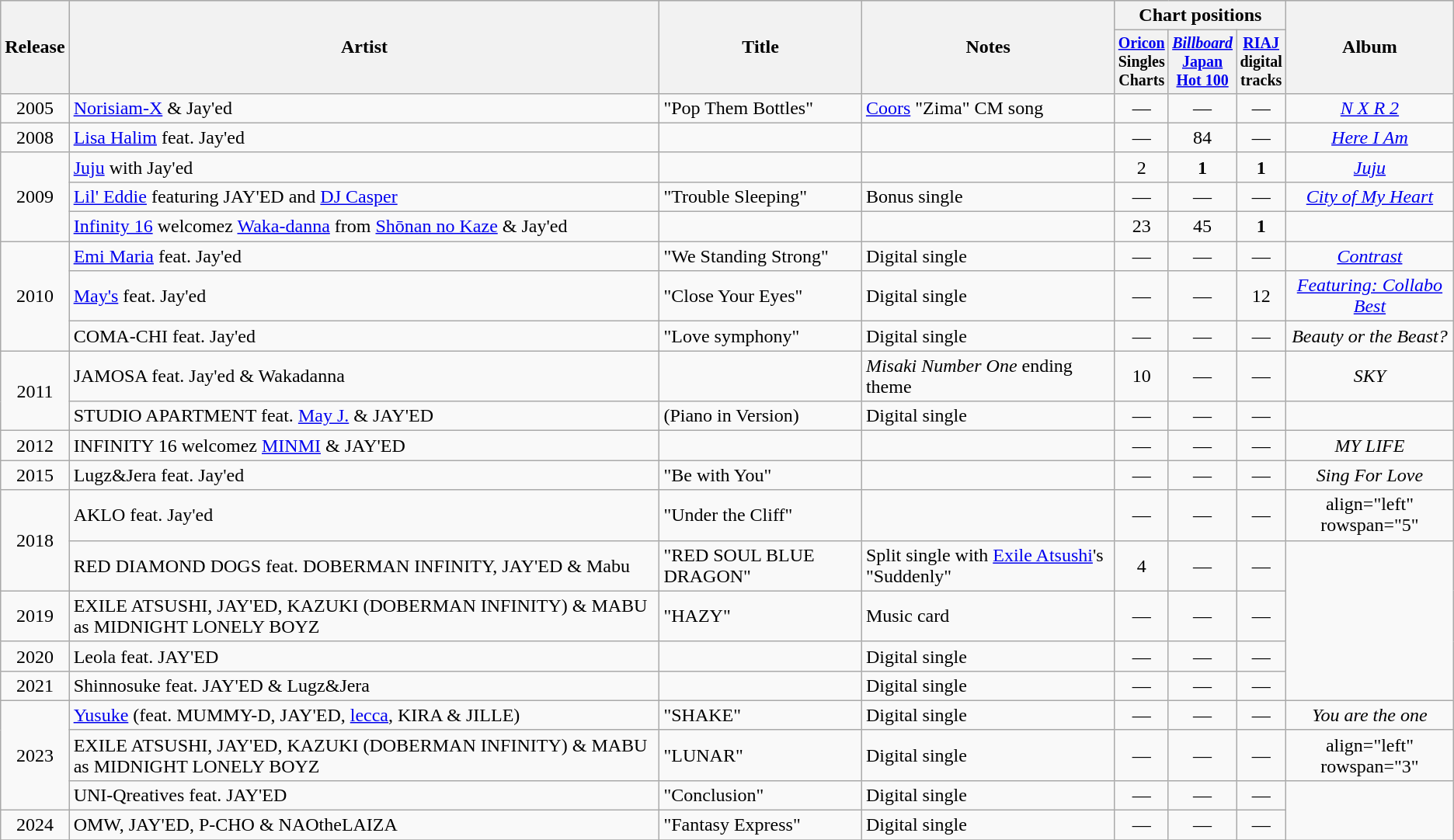<table class="wikitable" style="text-align:center">
<tr bgcolor="#CCCCCC">
<th rowspan="2">Release</th>
<th rowspan="2">Artist</th>
<th rowspan="2">Title</th>
<th rowspan="2">Notes</th>
<th colspan="3">Chart positions</th>
<th rowspan="2">Album</th>
</tr>
<tr style="font-size:smaller;">
<th width="35"><a href='#'>Oricon</a> Singles Charts</th>
<th width="35"><em><a href='#'>Billboard</a></em> <a href='#'>Japan Hot 100</a></th>
<th width="35"><a href='#'>RIAJ</a> digital tracks</th>
</tr>
<tr>
<td rowspan="1">2005</td>
<td align="left"><a href='#'>Norisiam-X</a> & Jay'ed</td>
<td align="left">"Pop Them Bottles"</td>
<td align="left"><a href='#'>Coors</a> "Zima" CM song</td>
<td>—</td>
<td>—</td>
<td>—</td>
<td align="center" rowspan="1"><em><a href='#'>N X R 2</a></em></td>
</tr>
<tr>
<td rowspan="1">2008</td>
<td align="left"><a href='#'>Lisa Halim</a> feat. Jay'ed</td>
<td align="left"></td>
<td align="left"></td>
<td>—</td>
<td>84</td>
<td>—</td>
<td align="center" rowspan="1"><em><a href='#'>Here I Am</a></em></td>
</tr>
<tr>
<td rowspan="3">2009</td>
<td align="left"><a href='#'>Juju</a> with Jay'ed</td>
<td align="left"></td>
<td align="left"></td>
<td>2</td>
<td><strong>1</strong></td>
<td><strong>1</strong></td>
<td align="center" rowspan="1"><em><a href='#'>Juju</a></em></td>
</tr>
<tr>
<td align="left"><a href='#'>Lil' Eddie</a> featuring JAY'ED and <a href='#'>DJ Casper</a></td>
<td align="left">"Trouble Sleeping"</td>
<td align="left">Bonus single</td>
<td>—</td>
<td>—</td>
<td>—</td>
<td align="center" rowspan="1"><em><a href='#'>City of My Heart</a></em></td>
</tr>
<tr>
<td align="left"><a href='#'>Infinity 16</a> welcomez <a href='#'>Waka-danna</a> from <a href='#'>Shōnan no Kaze</a> & Jay'ed</td>
<td align="left"></td>
<td align="left"></td>
<td>23</td>
<td>45</td>
<td><strong>1</strong></td>
<td></td>
</tr>
<tr>
<td rowspan="3">2010</td>
<td align="left"><a href='#'>Emi Maria</a> feat. Jay'ed</td>
<td align="left">"We Standing Strong"</td>
<td align="left">Digital single</td>
<td>—</td>
<td>—</td>
<td>—</td>
<td align="center" rowspan="1"><em><a href='#'>Contrast</a></em></td>
</tr>
<tr>
<td align="left"><a href='#'>May's</a> feat. Jay'ed</td>
<td align="left">"Close Your Eyes"</td>
<td align="left">Digital single</td>
<td>—</td>
<td>—</td>
<td>12</td>
<td align="center" rowspan="1"><em><a href='#'>Featuring: Collabo Best</a></em></td>
</tr>
<tr>
<td align="left">COMA-CHI feat. Jay'ed</td>
<td align="left">"Love symphony"</td>
<td align="left">Digital single</td>
<td>—</td>
<td>—</td>
<td>—</td>
<td align="center" rowspan="1"><em>Beauty or the Beast?</em></td>
</tr>
<tr>
<td rowspan="2">2011</td>
<td align="left">JAMOSA feat. Jay'ed & Wakadanna</td>
<td align="left"></td>
<td align="left"><em>Misaki Number One</em> ending theme</td>
<td>10</td>
<td>—</td>
<td>—</td>
<td align="center" rowspan="1"><em>SKY</em></td>
</tr>
<tr>
<td align="left">STUDIO APARTMENT feat. <a href='#'>May J.</a> & JAY'ED</td>
<td align="left"> (Piano in Version)</td>
<td align="left">Digital single</td>
<td>—</td>
<td>—</td>
<td>—</td>
<td align="center" rowspan="1"></td>
</tr>
<tr>
<td rowspan="1">2012</td>
<td align="left">INFINITY 16 welcomez <a href='#'>MINMI</a> & JAY'ED</td>
<td align="left"></td>
<td align="left"></td>
<td>—</td>
<td>—</td>
<td>—</td>
<td align="center" rowspan="1"><em>MY LIFE</em></td>
</tr>
<tr>
<td rowspan="1">2015</td>
<td align="left">Lugz&Jera feat. Jay'ed</td>
<td align="left">"Be with You"</td>
<td align="left"></td>
<td>—</td>
<td>—</td>
<td>—</td>
<td align="center" rowspan="1"><em>Sing For Love</em></td>
</tr>
<tr>
<td rowspan="2">2018</td>
<td align="left">AKLO feat. Jay'ed</td>
<td align="left">"Under the Cliff"</td>
<td align="left"></td>
<td>—</td>
<td>—</td>
<td>—</td>
<td>align="left" rowspan="5" </td>
</tr>
<tr>
<td align="left">RED DIAMOND DOGS feat. DOBERMAN INFINITY, JAY'ED & Mabu</td>
<td align="left">"RED SOUL BLUE DRAGON"</td>
<td align="left">Split single with <a href='#'>Exile Atsushi</a>'s "Suddenly"</td>
<td>4</td>
<td>—</td>
<td>—</td>
</tr>
<tr>
<td>2019</td>
<td align="left">EXILE ATSUSHI, JAY'ED, KAZUKI (DOBERMAN INFINITY) & MABU as MIDNIGHT LONELY BOYZ</td>
<td align="left">"HAZY"</td>
<td align="left">Music card</td>
<td>—</td>
<td>—</td>
<td>—</td>
</tr>
<tr>
<td>2020</td>
<td align="left">Leola feat. JAY'ED</td>
<td align="left"></td>
<td align="left">Digital single</td>
<td>—</td>
<td>—</td>
<td>—</td>
</tr>
<tr>
<td>2021</td>
<td align="left">Shinnosuke feat. JAY'ED & Lugz&Jera</td>
<td align="left"></td>
<td align="left">Digital single</td>
<td>—</td>
<td>—</td>
<td>—</td>
</tr>
<tr>
<td align="center" rowspan="3">2023</td>
<td align="left"><a href='#'>Yusuke</a> (feat. MUMMY-D, JAY'ED, <a href='#'>lecca</a>, KIRA & JILLE)</td>
<td align="left">"SHAKE"</td>
<td align="left">Digital single</td>
<td>—</td>
<td>—</td>
<td>—</td>
<td><em>You are the one</em></td>
</tr>
<tr>
<td align="left">EXILE ATSUSHI, JAY'ED, KAZUKI (DOBERMAN INFINITY) & MABU as MIDNIGHT LONELY BOYZ</td>
<td align="left">"LUNAR"</td>
<td align="left">Digital single</td>
<td>—</td>
<td>—</td>
<td>—</td>
<td>align="left" rowspan="3" </td>
</tr>
<tr>
<td align="left">UNI-Qreatives feat. JAY'ED</td>
<td align="left">"Conclusion"</td>
<td align="left">Digital single</td>
<td>—</td>
<td>—</td>
<td>—</td>
</tr>
<tr>
<td align="center">2024</td>
<td align="left">OMW, JAY'ED, P-CHO & NAOtheLAIZA</td>
<td align="left">"Fantasy Express"</td>
<td align="left">Digital single</td>
<td>—</td>
<td>—</td>
<td>—</td>
</tr>
<tr>
</tr>
</table>
